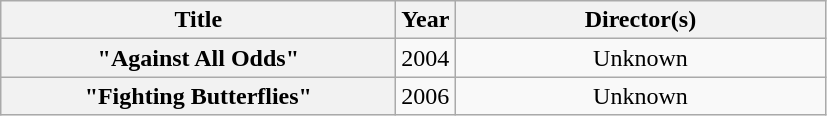<table class="wikitable plainrowheaders" style="text-align:center;">
<tr>
<th scope="col" style="width:16em;">Title</th>
<th scope="col">Year</th>
<th scope="col" style="width:15em;">Director(s)</th>
</tr>
<tr>
<th scope="row">"Against  All Odds"</th>
<td>2004</td>
<td>Unknown</td>
</tr>
<tr>
<th scope="row">"Fighting Butterflies"</th>
<td>2006</td>
<td>Unknown</td>
</tr>
</table>
